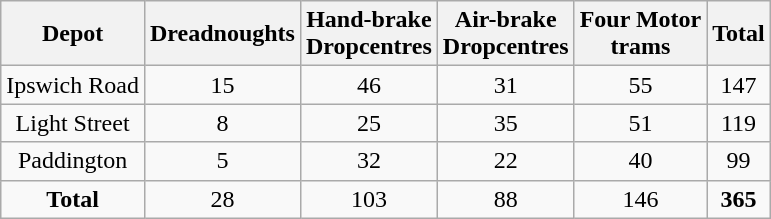<table class="wikitable">
<tr>
<th>Depot</th>
<th>Dreadnoughts</th>
<th>Hand-brake<br>Dropcentres</th>
<th>Air-brake<br>Dropcentres</th>
<th>Four Motor<br>trams</th>
<th>Total</th>
</tr>
<tr align=center>
<td>Ipswich Road</td>
<td>15</td>
<td>46</td>
<td>31</td>
<td>55</td>
<td>147</td>
</tr>
<tr align=center>
<td>Light Street</td>
<td>8</td>
<td>25</td>
<td>35</td>
<td>51</td>
<td>119</td>
</tr>
<tr align=center>
<td>Paddington</td>
<td>5</td>
<td>32</td>
<td>22</td>
<td>40</td>
<td>99</td>
</tr>
<tr align=center>
<td><strong>Total</strong></td>
<td>28</td>
<td>103</td>
<td>88</td>
<td>146</td>
<td><strong>365</strong></td>
</tr>
</table>
